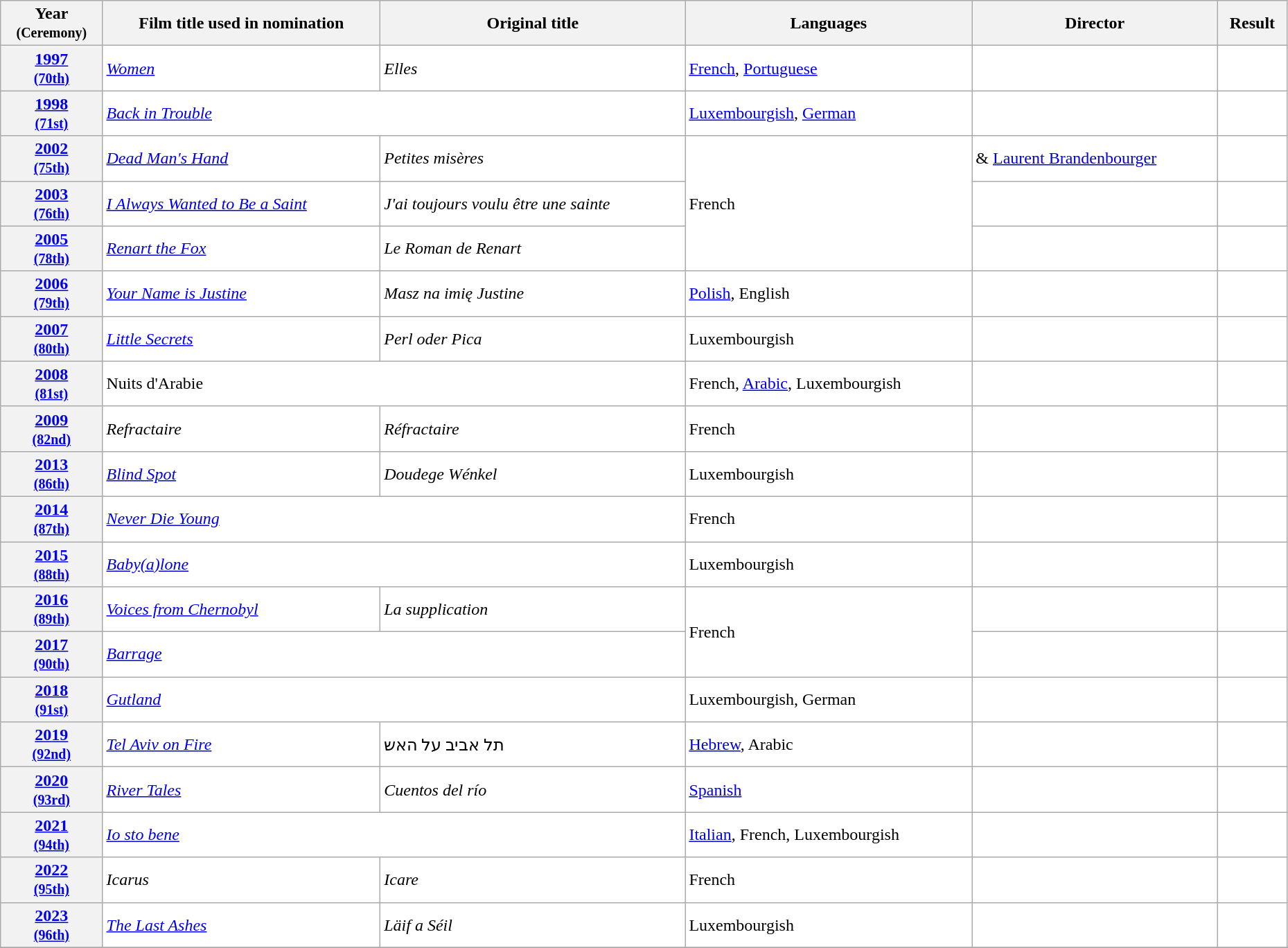<table class="wikitable sortable"  style="width:98%; background:#fff;">
<tr>
<th>Year<br><small>(Ceremony)</small></th>
<th>Film title used in nomination</th>
<th>Original title</th>
<th>Languages</th>
<th>Director</th>
<th>Result</th>
</tr>
<tr>
<th style="text-align:center;"><a href='#'>1997</a><br><small><a href='#'>(70th)</a></small></th>
<td><em><a href='#'>Women</a></em></td>
<td><em>Elles</em></td>
<td><a href='#'>French</a>, <a href='#'>Portuguese</a></td>
<td></td>
<td></td>
</tr>
<tr>
<th style="text-align:center;"><a href='#'>1998</a><br><small><a href='#'>(71st)</a></small></th>
<td colspan="2"><em><a href='#'>Back in Trouble</a></em></td>
<td><a href='#'>Luxembourgish</a>, <a href='#'>German</a></td>
<td></td>
<td></td>
</tr>
<tr>
<th style="text-align:center;"><a href='#'>2002</a><br><small><a href='#'>(75th)</a></small></th>
<td><em><a href='#'>Dead Man's Hand</a></em></td>
<td><em>Petites misères</em></td>
<td rowspan="3">French</td>
<td> & <a href='#'>Laurent Brandenbourger</a></td>
<td></td>
</tr>
<tr>
<th style="text-align:center;"><a href='#'>2003</a><br><small><a href='#'>(76th)</a></small></th>
<td><em><a href='#'>I Always Wanted to Be a Saint</a></em></td>
<td><em>J'ai toujours voulu être une sainte</em></td>
<td></td>
<td></td>
</tr>
<tr>
<th style="text-align:center;"><a href='#'>2005</a><br><small><a href='#'>(78th)</a></small></th>
<td><em><a href='#'>Renart the Fox</a></em></td>
<td><em>Le Roman de Renart</em></td>
<td></td>
<td></td>
</tr>
<tr>
<th style="text-align:center;"><a href='#'>2006</a><br><small><a href='#'>(79th)</a></small></th>
<td><em><a href='#'>Your Name is Justine</a></em></td>
<td><em>Masz na imię Justine</em></td>
<td><a href='#'>Polish</a>, English</td>
<td></td>
<td> </td>
</tr>
<tr>
<th style="text-align:center;"><a href='#'>2007</a><br><small><a href='#'>(80th)</a></small></th>
<td><em><a href='#'>Little Secrets</a></em></td>
<td><em>Perl oder Pica</em></td>
<td>Luxembourgish</td>
<td></td>
<td></td>
</tr>
<tr>
<th style="text-align:center;"><a href='#'>2008</a><br><small><a href='#'>(81st)</a></small></th>
<td colspan="2">Nuits d'Arabie</td>
<td>French, <a href='#'>Arabic</a>, Luxembourgish</td>
<td></td>
<td></td>
</tr>
<tr>
<th style="text-align:center;"><a href='#'>2009</a><br><small><a href='#'>(82nd)</a></small></th>
<td><em>Refractaire</em></td>
<td><em>Réfractaire</em></td>
<td>French</td>
<td></td>
<td></td>
</tr>
<tr>
<th style="text-align:center;"><a href='#'>2013</a><br><small><a href='#'>(86th)</a></small></th>
<td><em><a href='#'>Blind Spot</a></em></td>
<td><em>Doudege Wénkel</em></td>
<td>Luxembourgish</td>
<td></td>
<td></td>
</tr>
<tr>
<th style="text-align:center;"><a href='#'>2014</a><br><small><a href='#'>(87th)</a></small></th>
<td colspan="2"><em><a href='#'>Never Die Young</a></em></td>
<td>French</td>
<td></td>
<td></td>
</tr>
<tr>
<th style="text-align:center;"><a href='#'>2015</a><br><small><a href='#'>(88th)</a></small></th>
<td colspan="2"><em><a href='#'>Baby(a)lone</a></em></td>
<td>Luxembourgish</td>
<td></td>
<td></td>
</tr>
<tr>
<th style="text-align:center;"><a href='#'>2016</a><br><small><a href='#'>(89th)</a></small></th>
<td><em><a href='#'>Voices from Chernobyl</a></em></td>
<td><em>La supplication</em></td>
<td rowspan="2">French</td>
<td></td>
<td></td>
</tr>
<tr>
<th style="text-align:center;"><a href='#'>2017</a><br><small><a href='#'>(90th)</a></small></th>
<td colspan="2"><em><a href='#'>Barrage</a></em></td>
<td></td>
<td></td>
</tr>
<tr>
<th style="text-align:center;"><a href='#'>2018</a><br><small><a href='#'>(91st)</a></small></th>
<td colspan="2"><em><a href='#'>Gutland</a></em></td>
<td>Luxembourgish, German</td>
<td></td>
<td></td>
</tr>
<tr>
<th style="text-align:center;"><a href='#'>2019</a><br><small><a href='#'>(92nd)</a></small></th>
<td><em><a href='#'>Tel Aviv on Fire</a></em></td>
<td>תל אביב על האש</td>
<td><a href='#'>Hebrew</a>, Arabic</td>
<td></td>
<td></td>
</tr>
<tr>
<th style="text-align:center;"><a href='#'>2020</a><br><small><a href='#'>(93rd)</a></small></th>
<td><em><a href='#'>River Tales</a></em></td>
<td><em>Cuentos del río</em></td>
<td><a href='#'>Spanish</a></td>
<td></td>
<td></td>
</tr>
<tr>
<th style="text-align:center;"><a href='#'>2021</a><br><small><a href='#'>(94th)</a></small></th>
<td colspan="2"><em><a href='#'>Io sto bene</a></em></td>
<td><a href='#'>Italian</a>, French, Luxembourgish</td>
<td></td>
<td></td>
</tr>
<tr>
<th style="text-align:center;"><a href='#'>2022</a><br><small><a href='#'>(95th)</a></small></th>
<td><em>Icarus</em></td>
<td><em>Icare</em></td>
<td>French</td>
<td></td>
<td></td>
</tr>
<tr>
<th style="text-align:center;"><a href='#'>2023</a><br><small><a href='#'>(96th)</a></small></th>
<td><em><a href='#'>The Last Ashes</a></em></td>
<td><em>Läif a Séil</em></td>
<td>Luxembourgish</td>
<td></td>
<td></td>
</tr>
<tr>
</tr>
</table>
